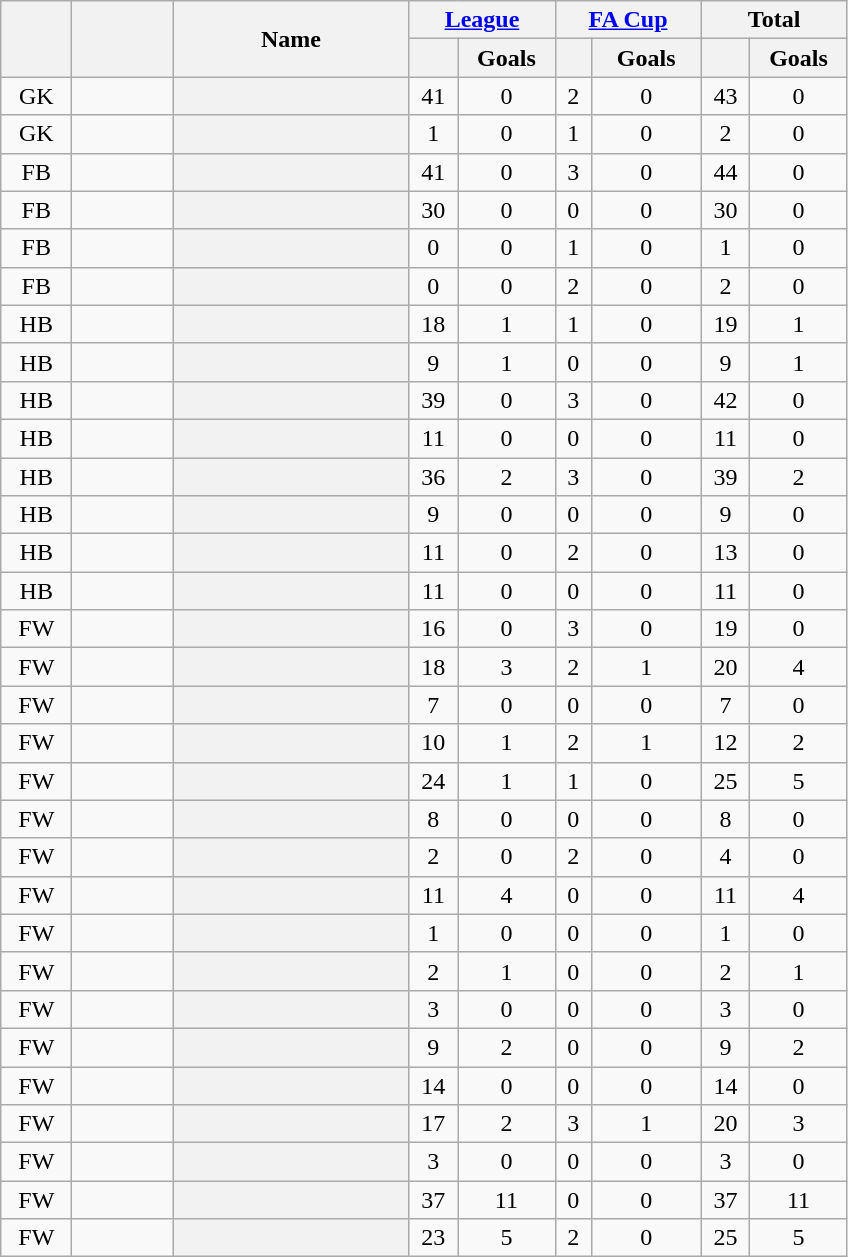<table class="wikitable sortable plainrowheaders" style="text-align:center;">
<tr>
<th rowspan="2" scope="col" width="40"></th>
<th rowspan="2" scope="col" width="60"></th>
<th rowspan="2" scope="col" width="150" scope=col>Name</th>
<th colspan="2" width="90"><a href='#'>League</a></th>
<th colspan="2" width="90"><a href='#'>FA Cup</a></th>
<th colspan="2" width="90">Total</th>
</tr>
<tr>
<th scope="col"></th>
<th scope="col">Goals</th>
<th scope="col"></th>
<th scope="col">Goals</th>
<th scope="col"></th>
<th scope="col">Goals</th>
</tr>
<tr>
<td data-sort-value=1>GK</td>
<td></td>
<th scope="row"></th>
<td>41</td>
<td>0</td>
<td>2</td>
<td>0</td>
<td>43</td>
<td>0</td>
</tr>
<tr>
<td data-sort-value=1>GK</td>
<td></td>
<th scope="row"></th>
<td>1</td>
<td>0</td>
<td>1</td>
<td>0</td>
<td>2</td>
<td>0</td>
</tr>
<tr>
<td data-sort-value=2>FB</td>
<td></td>
<th scope="row"></th>
<td>41</td>
<td>0</td>
<td>3</td>
<td>0</td>
<td>44</td>
<td>0</td>
</tr>
<tr>
<td data-sort-value=2>FB</td>
<td></td>
<th scope="row"></th>
<td>30</td>
<td>0</td>
<td>0</td>
<td>0</td>
<td>30</td>
<td>0</td>
</tr>
<tr>
<td data-sort-value=2>FB</td>
<td></td>
<th scope="row"> </th>
<td>0</td>
<td>0</td>
<td>1</td>
<td>0</td>
<td>1</td>
<td>0</td>
</tr>
<tr>
<td data-sort-value=2>FB</td>
<td></td>
<th scope="row"></th>
<td>0</td>
<td>0</td>
<td>2</td>
<td>0</td>
<td>2</td>
<td>0</td>
</tr>
<tr>
<td data-sort-value=3>HB</td>
<td></td>
<th scope="row"></th>
<td>18</td>
<td>1</td>
<td>1</td>
<td>0</td>
<td>19</td>
<td>1</td>
</tr>
<tr>
<td data-sort-value=3>HB</td>
<td></td>
<th scope="row"></th>
<td>9</td>
<td>1</td>
<td>0</td>
<td>0</td>
<td>9</td>
<td>1</td>
</tr>
<tr>
<td data-sort-value=3>HB</td>
<td></td>
<th scope="row"></th>
<td>39</td>
<td>0</td>
<td>3</td>
<td>0</td>
<td>42</td>
<td>0</td>
</tr>
<tr>
<td data-sort-value=3>HB</td>
<td></td>
<th scope="row"></th>
<td>11</td>
<td>0</td>
<td>0</td>
<td>0</td>
<td>11</td>
<td>0</td>
</tr>
<tr>
<td data-sort-value=3>HB</td>
<td></td>
<th scope="row"></th>
<td>36</td>
<td>2</td>
<td>3</td>
<td>0</td>
<td>39</td>
<td>2</td>
</tr>
<tr>
<td data-sort-value=3>HB</td>
<td></td>
<th scope="row"></th>
<td>9</td>
<td>0</td>
<td>0</td>
<td>0</td>
<td>9</td>
<td>0</td>
</tr>
<tr>
<td data-sort-value=3>HB</td>
<td></td>
<th scope="row"></th>
<td>11</td>
<td>0</td>
<td>2</td>
<td>0</td>
<td>13</td>
<td>0</td>
</tr>
<tr>
<td data-sort-value=3>HB</td>
<td></td>
<th scope="row"> </th>
<td>11</td>
<td>0</td>
<td>0</td>
<td>0</td>
<td>11</td>
<td>0</td>
</tr>
<tr>
<td data-sort-value=4>FW</td>
<td></td>
<th scope="row"></th>
<td>16</td>
<td>0</td>
<td>3</td>
<td>0</td>
<td>19</td>
<td>0</td>
</tr>
<tr>
<td data-sort-value=4>FW</td>
<td></td>
<th scope="row"> </th>
<td>18</td>
<td>3</td>
<td>2</td>
<td>1</td>
<td>20</td>
<td>4</td>
</tr>
<tr>
<td data-sort-value=4>FW</td>
<td></td>
<th scope="row"></th>
<td>7</td>
<td>0</td>
<td>0</td>
<td>0</td>
<td>7</td>
<td>0</td>
</tr>
<tr>
<td data-sort-value=4>FW</td>
<td></td>
<th scope="row"></th>
<td>10</td>
<td>1</td>
<td>2</td>
<td>1</td>
<td>12</td>
<td>2</td>
</tr>
<tr>
<td data-sort-value=4>FW</td>
<td></td>
<th scope="row"> </th>
<td>24</td>
<td>1</td>
<td>1</td>
<td>0</td>
<td>25</td>
<td>5</td>
</tr>
<tr>
<td data-sort-value=4>FW</td>
<td></td>
<th scope="row"> </th>
<td>8</td>
<td>0</td>
<td>0</td>
<td>0</td>
<td>8</td>
<td>0</td>
</tr>
<tr>
<td data-sort-value=4>FW</td>
<td></td>
<th scope="row"></th>
<td>2</td>
<td>0</td>
<td>2</td>
<td>0</td>
<td>4</td>
<td>0</td>
</tr>
<tr>
<td data-sort-value=4>FW</td>
<td></td>
<th scope="row"> </th>
<td>11</td>
<td>4</td>
<td>0</td>
<td>0</td>
<td>11</td>
<td>4</td>
</tr>
<tr>
<td data-sort-value=4>FW</td>
<td></td>
<th scope="row"> </th>
<td>1</td>
<td>0</td>
<td>0</td>
<td>0</td>
<td>1</td>
<td>0</td>
</tr>
<tr>
<td data-sort-value=4>FW</td>
<td></td>
<th scope="row"></th>
<td>2</td>
<td>1</td>
<td>0</td>
<td>0</td>
<td>2</td>
<td>1</td>
</tr>
<tr>
<td data-sort-value=4>FW</td>
<td></td>
<th scope="row"></th>
<td>3</td>
<td>0</td>
<td>0</td>
<td>0</td>
<td>3</td>
<td>0</td>
</tr>
<tr>
<td data-sort-value=4>FW</td>
<td></td>
<th scope="row"></th>
<td>9</td>
<td>2</td>
<td>0</td>
<td>0</td>
<td>9</td>
<td>2</td>
</tr>
<tr>
<td data-sort-value=4>FW</td>
<td></td>
<th scope="row"></th>
<td>14</td>
<td>0</td>
<td>0</td>
<td>0</td>
<td>14</td>
<td>0</td>
</tr>
<tr>
<td data-sort-value=4>FW</td>
<td></td>
<th scope="row"></th>
<td>17</td>
<td>2</td>
<td>3</td>
<td>1</td>
<td>20</td>
<td>3</td>
</tr>
<tr>
<td data-sort-value=4>FW</td>
<td></td>
<th scope="row"></th>
<td>3</td>
<td>0</td>
<td>0</td>
<td>0</td>
<td>3</td>
<td>0</td>
</tr>
<tr>
<td data-sort-value=4>FW</td>
<td></td>
<th scope="row"></th>
<td>37</td>
<td>11</td>
<td>0</td>
<td>0</td>
<td>37</td>
<td>11</td>
</tr>
<tr>
<td data-sort-value=4>FW</td>
<td></td>
<th scope="row"></th>
<td>23</td>
<td>5</td>
<td>2</td>
<td>0</td>
<td>25</td>
<td>5</td>
</tr>
</table>
